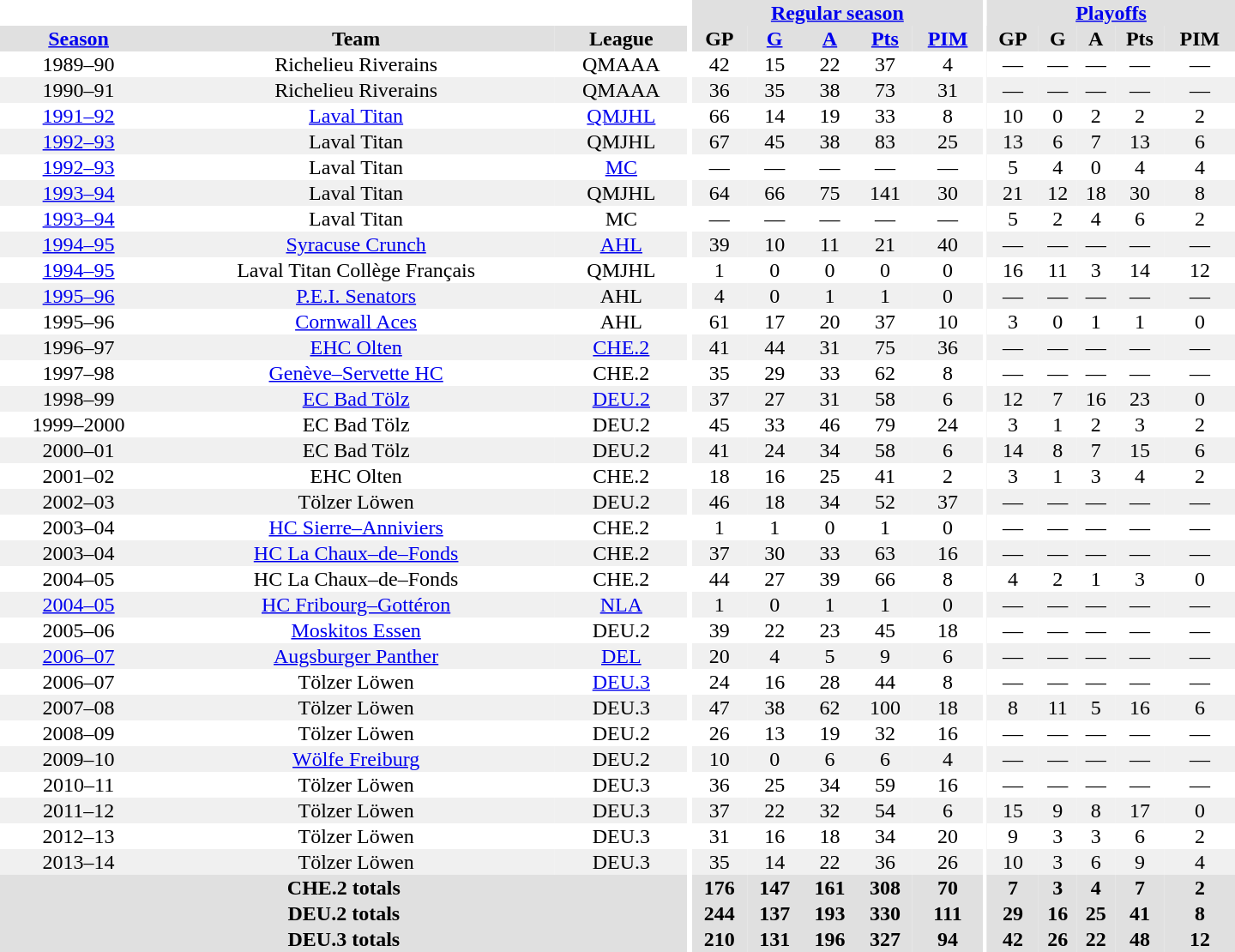<table border="0" cellpadding="1" cellspacing="0" style="text-align:center; width:60em">
<tr bgcolor="#e0e0e0">
<th colspan="3"  bgcolor="#ffffff"></th>
<th rowspan="99" bgcolor="#ffffff"></th>
<th colspan="5"><a href='#'>Regular season</a></th>
<th rowspan="99" bgcolor="#ffffff"></th>
<th colspan="5"><a href='#'>Playoffs</a></th>
</tr>
<tr bgcolor="#e0e0e0">
<th><a href='#'>Season</a></th>
<th>Team</th>
<th>League</th>
<th>GP</th>
<th><a href='#'>G</a></th>
<th><a href='#'>A</a></th>
<th><a href='#'>Pts</a></th>
<th><a href='#'>PIM</a></th>
<th>GP</th>
<th>G</th>
<th>A</th>
<th>Pts</th>
<th>PIM</th>
</tr>
<tr>
<td>1989–90</td>
<td>Richelieu Riverains</td>
<td>QMAAA</td>
<td>42</td>
<td>15</td>
<td>22</td>
<td>37</td>
<td>4</td>
<td>—</td>
<td>—</td>
<td>—</td>
<td>—</td>
<td>—</td>
</tr>
<tr bgcolor="#f0f0f0">
<td>1990–91</td>
<td>Richelieu Riverains</td>
<td>QMAAA</td>
<td>36</td>
<td>35</td>
<td>38</td>
<td>73</td>
<td>31</td>
<td>—</td>
<td>—</td>
<td>—</td>
<td>—</td>
<td>—</td>
</tr>
<tr>
<td><a href='#'>1991–92</a></td>
<td><a href='#'>Laval Titan</a></td>
<td><a href='#'>QMJHL</a></td>
<td>66</td>
<td>14</td>
<td>19</td>
<td>33</td>
<td>8</td>
<td>10</td>
<td>0</td>
<td>2</td>
<td>2</td>
<td>2</td>
</tr>
<tr bgcolor="#f0f0f0">
<td><a href='#'>1992–93</a></td>
<td>Laval Titan</td>
<td>QMJHL</td>
<td>67</td>
<td>45</td>
<td>38</td>
<td>83</td>
<td>25</td>
<td>13</td>
<td>6</td>
<td>7</td>
<td>13</td>
<td>6</td>
</tr>
<tr>
<td><a href='#'>1992–93</a></td>
<td>Laval Titan</td>
<td><a href='#'>MC</a></td>
<td>—</td>
<td>—</td>
<td>—</td>
<td>—</td>
<td>—</td>
<td>5</td>
<td>4</td>
<td>0</td>
<td>4</td>
<td>4</td>
</tr>
<tr bgcolor="#f0f0f0">
<td><a href='#'>1993–94</a></td>
<td>Laval Titan</td>
<td>QMJHL</td>
<td>64</td>
<td>66</td>
<td>75</td>
<td>141</td>
<td>30</td>
<td>21</td>
<td>12</td>
<td>18</td>
<td>30</td>
<td>8</td>
</tr>
<tr>
<td><a href='#'>1993–94</a></td>
<td>Laval Titan</td>
<td>MC</td>
<td>—</td>
<td>—</td>
<td>—</td>
<td>—</td>
<td>—</td>
<td>5</td>
<td>2</td>
<td>4</td>
<td>6</td>
<td>2</td>
</tr>
<tr bgcolor="#f0f0f0">
<td><a href='#'>1994–95</a></td>
<td><a href='#'>Syracuse Crunch</a></td>
<td><a href='#'>AHL</a></td>
<td>39</td>
<td>10</td>
<td>11</td>
<td>21</td>
<td>40</td>
<td>—</td>
<td>—</td>
<td>—</td>
<td>—</td>
<td>—</td>
</tr>
<tr>
<td><a href='#'>1994–95</a></td>
<td>Laval Titan Collège Français</td>
<td>QMJHL</td>
<td>1</td>
<td>0</td>
<td>0</td>
<td>0</td>
<td>0</td>
<td>16</td>
<td>11</td>
<td>3</td>
<td>14</td>
<td>12</td>
</tr>
<tr bgcolor="#f0f0f0">
<td><a href='#'>1995–96</a></td>
<td><a href='#'>P.E.I. Senators</a></td>
<td>AHL</td>
<td>4</td>
<td>0</td>
<td>1</td>
<td>1</td>
<td>0</td>
<td>—</td>
<td>—</td>
<td>—</td>
<td>—</td>
<td>—</td>
</tr>
<tr>
<td>1995–96</td>
<td><a href='#'>Cornwall Aces</a></td>
<td>AHL</td>
<td>61</td>
<td>17</td>
<td>20</td>
<td>37</td>
<td>10</td>
<td>3</td>
<td>0</td>
<td>1</td>
<td>1</td>
<td>0</td>
</tr>
<tr bgcolor="#f0f0f0">
<td>1996–97</td>
<td><a href='#'>EHC Olten</a></td>
<td><a href='#'>CHE.2</a></td>
<td>41</td>
<td>44</td>
<td>31</td>
<td>75</td>
<td>36</td>
<td>—</td>
<td>—</td>
<td>—</td>
<td>—</td>
<td>—</td>
</tr>
<tr>
<td>1997–98</td>
<td><a href='#'>Genève–Servette HC</a></td>
<td>CHE.2</td>
<td>35</td>
<td>29</td>
<td>33</td>
<td>62</td>
<td>8</td>
<td>—</td>
<td>—</td>
<td>—</td>
<td>—</td>
<td>—</td>
</tr>
<tr bgcolor="#f0f0f0">
<td>1998–99</td>
<td><a href='#'>EC Bad Tölz</a></td>
<td><a href='#'>DEU.2</a></td>
<td>37</td>
<td>27</td>
<td>31</td>
<td>58</td>
<td>6</td>
<td>12</td>
<td>7</td>
<td>16</td>
<td>23</td>
<td>0</td>
</tr>
<tr>
<td>1999–2000</td>
<td>EC Bad Tölz</td>
<td>DEU.2</td>
<td>45</td>
<td>33</td>
<td>46</td>
<td>79</td>
<td>24</td>
<td>3</td>
<td>1</td>
<td>2</td>
<td>3</td>
<td>2</td>
</tr>
<tr bgcolor="#f0f0f0">
<td>2000–01</td>
<td>EC Bad Tölz</td>
<td>DEU.2</td>
<td>41</td>
<td>24</td>
<td>34</td>
<td>58</td>
<td>6</td>
<td>14</td>
<td>8</td>
<td>7</td>
<td>15</td>
<td>6</td>
</tr>
<tr>
<td>2001–02</td>
<td>EHC Olten</td>
<td>CHE.2</td>
<td>18</td>
<td>16</td>
<td>25</td>
<td>41</td>
<td>2</td>
<td>3</td>
<td>1</td>
<td>3</td>
<td>4</td>
<td>2</td>
</tr>
<tr bgcolor="#f0f0f0">
<td>2002–03</td>
<td>Tölzer Löwen</td>
<td>DEU.2</td>
<td>46</td>
<td>18</td>
<td>34</td>
<td>52</td>
<td>37</td>
<td>—</td>
<td>—</td>
<td>—</td>
<td>—</td>
<td>—</td>
</tr>
<tr>
<td>2003–04</td>
<td><a href='#'>HC Sierre–Anniviers</a></td>
<td>CHE.2</td>
<td>1</td>
<td>1</td>
<td>0</td>
<td>1</td>
<td>0</td>
<td>—</td>
<td>—</td>
<td>—</td>
<td>—</td>
<td>—</td>
</tr>
<tr bgcolor="#f0f0f0">
<td>2003–04</td>
<td><a href='#'>HC La Chaux–de–Fonds</a></td>
<td>CHE.2</td>
<td>37</td>
<td>30</td>
<td>33</td>
<td>63</td>
<td>16</td>
<td>—</td>
<td>—</td>
<td>—</td>
<td>—</td>
<td>—</td>
</tr>
<tr>
<td>2004–05</td>
<td>HC La Chaux–de–Fonds</td>
<td>CHE.2</td>
<td>44</td>
<td>27</td>
<td>39</td>
<td>66</td>
<td>8</td>
<td>4</td>
<td>2</td>
<td>1</td>
<td>3</td>
<td>0</td>
</tr>
<tr bgcolor="#f0f0f0">
<td><a href='#'>2004–05</a></td>
<td><a href='#'>HC Fribourg–Gottéron</a></td>
<td><a href='#'>NLA</a></td>
<td>1</td>
<td>0</td>
<td>1</td>
<td>1</td>
<td>0</td>
<td>—</td>
<td>—</td>
<td>—</td>
<td>—</td>
<td>—</td>
</tr>
<tr>
<td>2005–06</td>
<td><a href='#'>Moskitos Essen</a></td>
<td>DEU.2</td>
<td>39</td>
<td>22</td>
<td>23</td>
<td>45</td>
<td>18</td>
<td>—</td>
<td>—</td>
<td>—</td>
<td>—</td>
<td>—</td>
</tr>
<tr bgcolor="#f0f0f0">
<td><a href='#'>2006–07</a></td>
<td><a href='#'>Augsburger Panther</a></td>
<td><a href='#'>DEL</a></td>
<td>20</td>
<td>4</td>
<td>5</td>
<td>9</td>
<td>6</td>
<td>—</td>
<td>—</td>
<td>—</td>
<td>—</td>
<td>—</td>
</tr>
<tr>
<td>2006–07</td>
<td>Tölzer Löwen</td>
<td><a href='#'>DEU.3</a></td>
<td>24</td>
<td>16</td>
<td>28</td>
<td>44</td>
<td>8</td>
<td>—</td>
<td>—</td>
<td>—</td>
<td>—</td>
<td>—</td>
</tr>
<tr bgcolor="#f0f0f0">
<td>2007–08</td>
<td>Tölzer Löwen</td>
<td>DEU.3</td>
<td>47</td>
<td>38</td>
<td>62</td>
<td>100</td>
<td>18</td>
<td>8</td>
<td>11</td>
<td>5</td>
<td>16</td>
<td>6</td>
</tr>
<tr>
<td>2008–09</td>
<td>Tölzer Löwen</td>
<td>DEU.2</td>
<td>26</td>
<td>13</td>
<td>19</td>
<td>32</td>
<td>16</td>
<td>—</td>
<td>—</td>
<td>—</td>
<td>—</td>
<td>—</td>
</tr>
<tr bgcolor="#f0f0f0">
<td>2009–10</td>
<td><a href='#'>Wölfe Freiburg</a></td>
<td>DEU.2</td>
<td>10</td>
<td>0</td>
<td>6</td>
<td>6</td>
<td>4</td>
<td>—</td>
<td>—</td>
<td>—</td>
<td>—</td>
<td>—</td>
</tr>
<tr>
<td>2010–11</td>
<td>Tölzer Löwen</td>
<td>DEU.3</td>
<td>36</td>
<td>25</td>
<td>34</td>
<td>59</td>
<td>16</td>
<td>—</td>
<td>—</td>
<td>—</td>
<td>—</td>
<td>—</td>
</tr>
<tr bgcolor="#f0f0f0">
<td>2011–12</td>
<td>Tölzer Löwen</td>
<td>DEU.3</td>
<td>37</td>
<td>22</td>
<td>32</td>
<td>54</td>
<td>6</td>
<td>15</td>
<td>9</td>
<td>8</td>
<td>17</td>
<td>0</td>
</tr>
<tr>
<td>2012–13</td>
<td>Tölzer Löwen</td>
<td>DEU.3</td>
<td>31</td>
<td>16</td>
<td>18</td>
<td>34</td>
<td>20</td>
<td>9</td>
<td>3</td>
<td>3</td>
<td>6</td>
<td>2</td>
</tr>
<tr bgcolor="#f0f0f0">
<td>2013–14</td>
<td>Tölzer Löwen</td>
<td>DEU.3</td>
<td>35</td>
<td>14</td>
<td>22</td>
<td>36</td>
<td>26</td>
<td>10</td>
<td>3</td>
<td>6</td>
<td>9</td>
<td>4</td>
</tr>
<tr bgcolor="#e0e0e0">
<th colspan="3">CHE.2 totals</th>
<th>176</th>
<th>147</th>
<th>161</th>
<th>308</th>
<th>70</th>
<th>7</th>
<th>3</th>
<th>4</th>
<th>7</th>
<th>2</th>
</tr>
<tr bgcolor="#e0e0e0">
<th colspan="3">DEU.2 totals</th>
<th>244</th>
<th>137</th>
<th>193</th>
<th>330</th>
<th>111</th>
<th>29</th>
<th>16</th>
<th>25</th>
<th>41</th>
<th>8</th>
</tr>
<tr bgcolor="#e0e0e0">
<th colspan="3">DEU.3 totals</th>
<th>210</th>
<th>131</th>
<th>196</th>
<th>327</th>
<th>94</th>
<th>42</th>
<th>26</th>
<th>22</th>
<th>48</th>
<th>12</th>
</tr>
</table>
